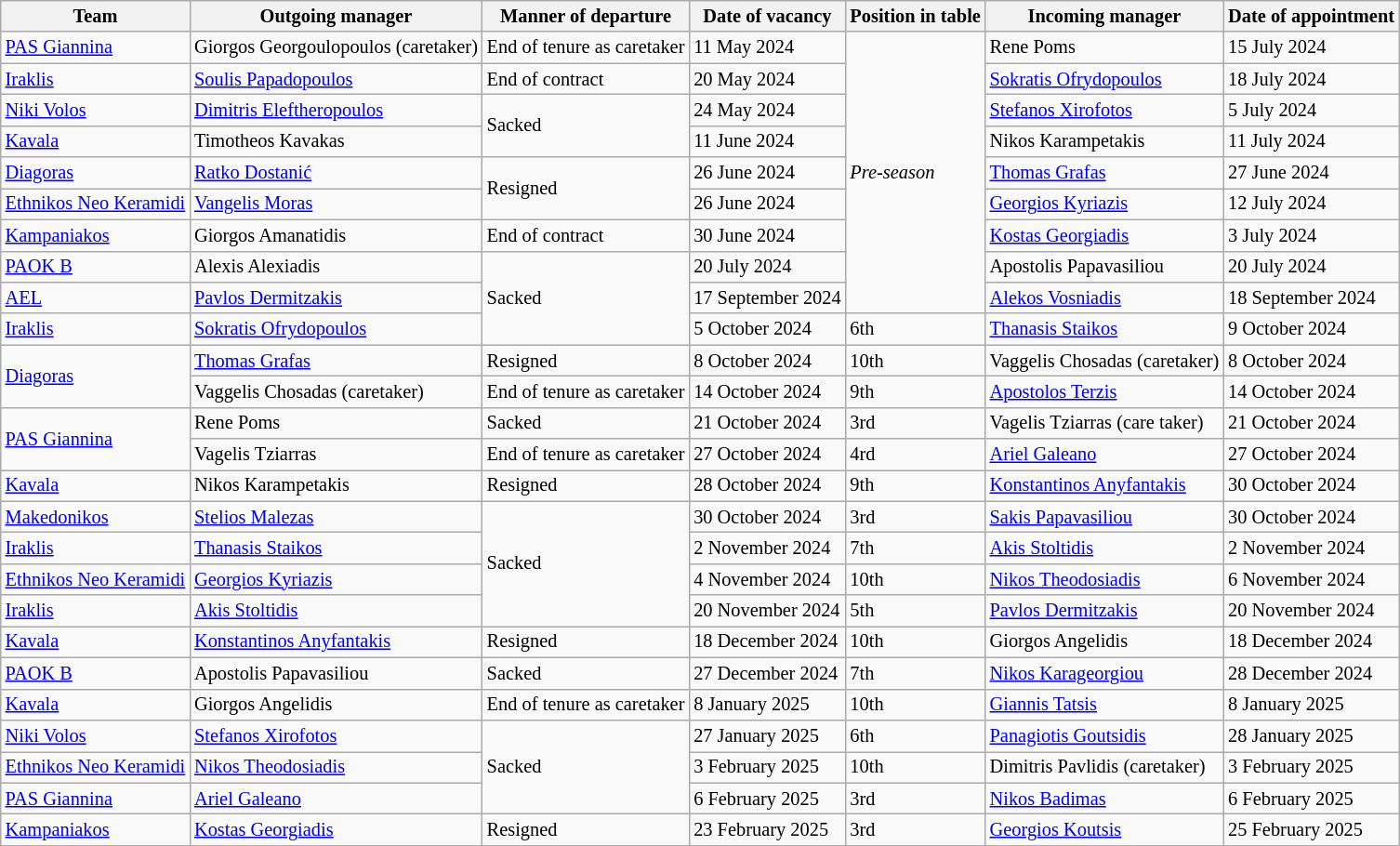<table class="wikitable" style="font-size: 85%">
<tr>
<th>Team</th>
<th>Outgoing manager</th>
<th>Manner of departure</th>
<th>Date of vacancy</th>
<th>Position in table</th>
<th>Incoming manager</th>
<th>Date of appointment</th>
</tr>
<tr>
<td><a href='#'>PAS Giannina</a></td>
<td> Giorgos Georgoulopoulos (caretaker)</td>
<td>End of tenure as caretaker</td>
<td>11 May 2024</td>
<td rowspan="9"><em>Pre-season</em></td>
<td> Rene Poms</td>
<td>15 July 2024</td>
</tr>
<tr>
<td><a href='#'>Iraklis</a></td>
<td> <a href='#'>Soulis Papadopoulos</a></td>
<td>End of contract</td>
<td>20 Μay 2024</td>
<td> <a href='#'>Sokratis Ofrydopoulos</a></td>
<td>18 July 2024</td>
</tr>
<tr>
<td><a href='#'>Niki Volos</a></td>
<td> <a href='#'>Dimitris Eleftheropoulos</a></td>
<td rowspan="2">Sacked</td>
<td>24 Μay 2024</td>
<td> <a href='#'>Stefanos Xirofotos</a></td>
<td>5 July 2024</td>
</tr>
<tr>
<td><a href='#'>Kavala</a></td>
<td> Timotheos Kavakas</td>
<td>11 June 2024</td>
<td> Nikos Karampetakis</td>
<td>11 July 2024</td>
</tr>
<tr>
<td><a href='#'>Diagoras</a></td>
<td> <a href='#'>Ratko Dostanić</a></td>
<td rowspan="2">Resigned</td>
<td>26 June 2024</td>
<td> <a href='#'>Thomas Grafas</a></td>
<td>27 June 2024</td>
</tr>
<tr>
<td><a href='#'>Ethnikos Neo Keramidi</a></td>
<td> <a href='#'>Vangelis Moras</a></td>
<td>26 June 2024</td>
<td> <a href='#'>Georgios Kyriazis</a></td>
<td>12 July 2024</td>
</tr>
<tr>
<td><a href='#'>Kampaniakos</a></td>
<td> Giorgos Amanatidis</td>
<td>End of contract</td>
<td>30 June 2024</td>
<td> <a href='#'>Kostas Georgiadis</a></td>
<td>3 July 2024</td>
</tr>
<tr>
<td><a href='#'>PAOK B</a></td>
<td> Alexis Alexiadis</td>
<td rowspan="3">Sacked</td>
<td>20 July 2024</td>
<td> Apostolis Papavasiliou</td>
<td>20 July 2024</td>
</tr>
<tr>
<td><a href='#'>AEL</a></td>
<td> <a href='#'>Pavlos Dermitzakis</a></td>
<td>17 September 2024</td>
<td> <a href='#'>Alekos Vosniadis</a></td>
<td>18 September 2024</td>
</tr>
<tr>
<td><a href='#'>Iraklis</a></td>
<td> <a href='#'>Sokratis Ofrydopoulos</a></td>
<td>5 October 2024</td>
<td>6th</td>
<td> <a href='#'>Thanasis Staikos</a></td>
<td>9 October 2024</td>
</tr>
<tr>
<td rowspan="2"><a href='#'>Diagoras</a></td>
<td> <a href='#'>Thomas Grafas</a></td>
<td>Resigned</td>
<td>8 October 2024</td>
<td>10th</td>
<td> Vaggelis Chosadas (caretaker)</td>
<td>8 October 2024</td>
</tr>
<tr>
<td> Vaggelis Chosadas (caretaker)</td>
<td>End of tenure as caretaker</td>
<td>14 October 2024</td>
<td>9th</td>
<td> <a href='#'>Apostolos Terzis</a></td>
<td>14 October 2024</td>
</tr>
<tr>
<td rowspan="2"><a href='#'>PAS Giannina</a></td>
<td> Rene Poms</td>
<td>Sacked</td>
<td>21 October 2024</td>
<td>3rd</td>
<td> Vagelis Tziarras (care taker)</td>
<td>21 October 2024</td>
</tr>
<tr>
<td> Vagelis Tziarras</td>
<td>End of tenure as caretaker</td>
<td>27 October 2024</td>
<td>4rd</td>
<td> <a href='#'>Ariel Galeano</a></td>
<td>27 October 2024</td>
</tr>
<tr>
<td><a href='#'>Kavala</a></td>
<td> Nikos Karampetakis</td>
<td>Resigned</td>
<td>28 October 2024</td>
<td>9th</td>
<td> <a href='#'>Konstantinos Anyfantakis</a></td>
<td>30 October 2024</td>
</tr>
<tr>
<td><a href='#'>Makedonikos</a></td>
<td> <a href='#'>Stelios Malezas</a></td>
<td rowspan="4">Sacked</td>
<td>30 October 2024</td>
<td>3rd</td>
<td> <a href='#'>Sakis Papavasiliou</a></td>
<td>30 October 2024</td>
</tr>
<tr>
<td><a href='#'>Iraklis</a></td>
<td> <a href='#'>Thanasis Staikos</a></td>
<td>2 November 2024</td>
<td>7th</td>
<td> <a href='#'>Akis Stoltidis</a></td>
<td>2 November 2024</td>
</tr>
<tr>
<td><a href='#'>Ethnikos Neo Keramidi</a></td>
<td> <a href='#'>Georgios Kyriazis</a></td>
<td>4 November 2024</td>
<td>10th</td>
<td> <a href='#'>Nikos Theodosiadis</a></td>
<td>6 November 2024</td>
</tr>
<tr>
<td><a href='#'>Iraklis</a></td>
<td> <a href='#'>Akis Stoltidis</a></td>
<td>20 November 2024</td>
<td>5th</td>
<td> <a href='#'>Pavlos Dermitzakis</a></td>
<td>20 November 2024</td>
</tr>
<tr>
<td><a href='#'>Kavala</a></td>
<td> <a href='#'>Konstantinos Anyfantakis</a></td>
<td>Resigned</td>
<td>18 December 2024</td>
<td>10th</td>
<td> Giorgos Angelidis</td>
<td>18 December 2024</td>
</tr>
<tr>
<td><a href='#'>PAOK B</a></td>
<td> Apostolis Papavasiliou</td>
<td>Sacked</td>
<td>27 December 2024</td>
<td>7th</td>
<td> <a href='#'>Nikos Karageorgiou</a></td>
<td>28 December 2024</td>
</tr>
<tr>
<td><a href='#'>Kavala</a></td>
<td> Giorgos Angelidis</td>
<td>End of tenure as caretaker</td>
<td>8 January 2025</td>
<td>10th</td>
<td> <a href='#'>Giannis Tatsis</a></td>
<td>8 January 2025</td>
</tr>
<tr>
<td><a href='#'>Niki Volos</a></td>
<td> <a href='#'>Stefanos Xirofotos</a></td>
<td rowspan="3">Sacked</td>
<td>27 January 2025</td>
<td>6th</td>
<td> <a href='#'>Panagiotis Goutsidis</a></td>
<td>28 January 2025</td>
</tr>
<tr>
<td><a href='#'>Ethnikos Neo Keramidi</a></td>
<td> <a href='#'>Nikos Theodosiadis</a></td>
<td>3 February 2025</td>
<td>10th</td>
<td> Dimitris Pavlidis (caretaker)</td>
<td>3 February 2025</td>
</tr>
<tr>
<td><a href='#'>PAS Giannina</a></td>
<td> <a href='#'>Ariel Galeano</a></td>
<td>6 February 2025</td>
<td>3rd</td>
<td> <a href='#'>Nikos Badimas</a></td>
<td>6 February 2025</td>
</tr>
<tr>
<td><a href='#'>Kampaniakos</a></td>
<td> <a href='#'>Kostas Georgiadis</a></td>
<td>Resigned</td>
<td>23 February 2025</td>
<td>3rd</td>
<td> <a href='#'>Georgios Koutsis</a></td>
<td>25 February 2025</td>
</tr>
</table>
